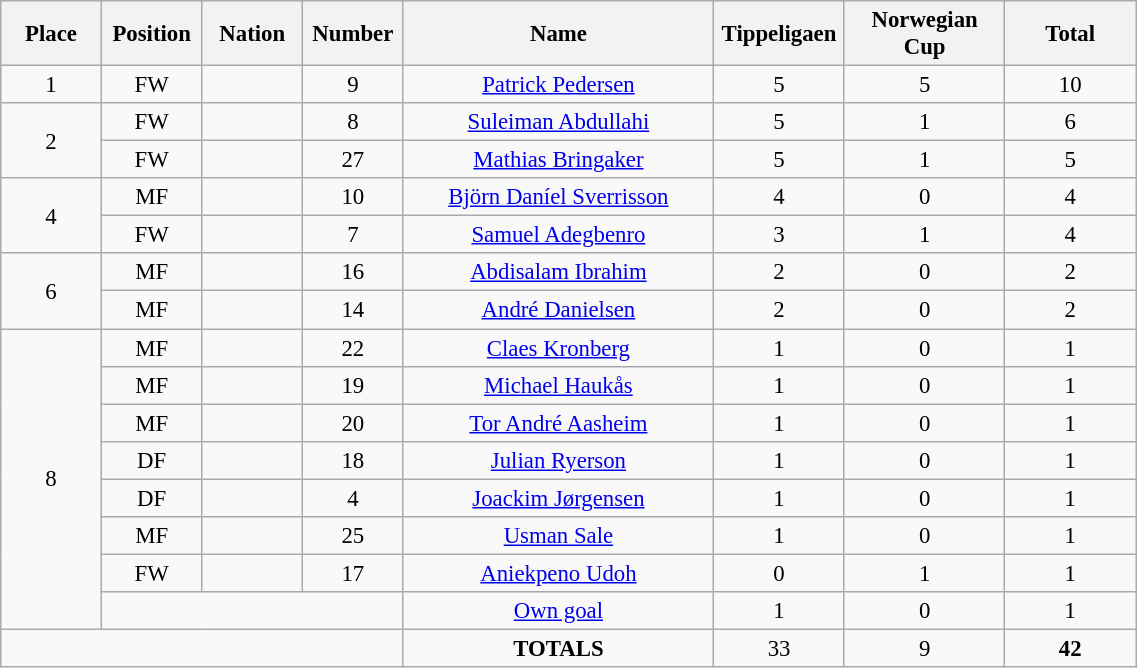<table class="wikitable" style="font-size: 95%; text-align: center;">
<tr>
<th width=60>Place</th>
<th width=60>Position</th>
<th width=60>Nation</th>
<th width=60>Number</th>
<th width=200>Name</th>
<th width=80>Tippeligaen</th>
<th width=100>Norwegian Cup</th>
<th width=80><strong>Total</strong></th>
</tr>
<tr>
<td>1</td>
<td>FW</td>
<td></td>
<td>9</td>
<td><a href='#'>Patrick Pedersen</a></td>
<td>5</td>
<td>5</td>
<td>10</td>
</tr>
<tr>
<td rowspan="2">2</td>
<td>FW</td>
<td></td>
<td>8</td>
<td><a href='#'>Suleiman Abdullahi</a></td>
<td>5</td>
<td>1</td>
<td>6</td>
</tr>
<tr>
<td>FW</td>
<td></td>
<td>27</td>
<td><a href='#'>Mathias Bringaker</a></td>
<td>5</td>
<td>1</td>
<td>5</td>
</tr>
<tr>
<td rowspan="2">4</td>
<td>MF</td>
<td></td>
<td>10</td>
<td><a href='#'>Björn Daníel Sverrisson</a></td>
<td>4</td>
<td>0</td>
<td>4</td>
</tr>
<tr>
<td>FW</td>
<td></td>
<td>7</td>
<td><a href='#'>Samuel Adegbenro</a></td>
<td>3</td>
<td>1</td>
<td>4</td>
</tr>
<tr>
<td rowspan="2">6</td>
<td>MF</td>
<td></td>
<td>16</td>
<td><a href='#'>Abdisalam Ibrahim</a></td>
<td>2</td>
<td>0</td>
<td>2</td>
</tr>
<tr>
<td>MF</td>
<td></td>
<td>14</td>
<td><a href='#'>André Danielsen</a></td>
<td>2</td>
<td>0</td>
<td>2</td>
</tr>
<tr>
<td rowspan="8">8</td>
<td>MF</td>
<td></td>
<td>22</td>
<td><a href='#'>Claes Kronberg</a></td>
<td>1</td>
<td>0</td>
<td>1</td>
</tr>
<tr>
<td>MF</td>
<td></td>
<td>19</td>
<td><a href='#'>Michael Haukås</a></td>
<td>1</td>
<td>0</td>
<td>1</td>
</tr>
<tr>
<td>MF</td>
<td></td>
<td>20</td>
<td><a href='#'>Tor André Aasheim</a></td>
<td>1</td>
<td>0</td>
<td>1</td>
</tr>
<tr>
<td>DF</td>
<td></td>
<td>18</td>
<td><a href='#'>Julian Ryerson</a></td>
<td>1</td>
<td>0</td>
<td>1</td>
</tr>
<tr>
<td>DF</td>
<td></td>
<td>4</td>
<td><a href='#'>Joackim Jørgensen</a></td>
<td>1</td>
<td>0</td>
<td>1</td>
</tr>
<tr>
<td>MF</td>
<td></td>
<td>25</td>
<td><a href='#'>Usman Sale</a></td>
<td>1</td>
<td>0</td>
<td>1</td>
</tr>
<tr>
<td>FW</td>
<td></td>
<td>17</td>
<td><a href='#'>Aniekpeno Udoh</a></td>
<td>0</td>
<td>1</td>
<td>1</td>
</tr>
<tr>
<td colspan="3"></td>
<td><a href='#'>Own goal</a></td>
<td>1</td>
<td>0</td>
<td>1</td>
</tr>
<tr>
<td colspan="4"></td>
<td><strong>TOTALS</strong></td>
<td>33</td>
<td>9</td>
<td><strong>42</strong></td>
</tr>
</table>
